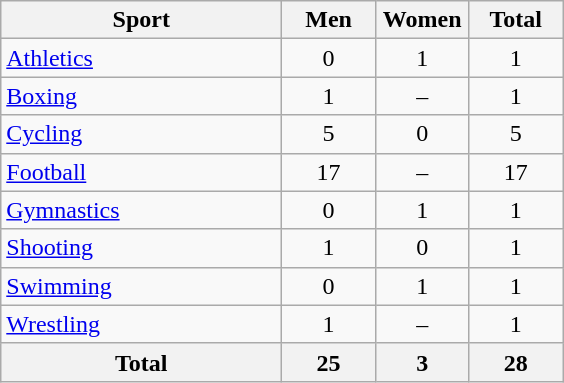<table class="wikitable sortable" style="text-align:center;">
<tr>
<th width=180>Sport</th>
<th width=55>Men</th>
<th width=55>Women</th>
<th width=55>Total</th>
</tr>
<tr>
<td align=left><a href='#'>Athletics</a></td>
<td>0</td>
<td>1</td>
<td>1</td>
</tr>
<tr>
<td align=left><a href='#'>Boxing</a></td>
<td>1</td>
<td>–</td>
<td>1</td>
</tr>
<tr>
<td align=left><a href='#'>Cycling</a></td>
<td>5</td>
<td>0</td>
<td>5</td>
</tr>
<tr>
<td align=left><a href='#'>Football</a></td>
<td>17</td>
<td>–</td>
<td>17</td>
</tr>
<tr>
<td align=left><a href='#'>Gymnastics</a></td>
<td>0</td>
<td>1</td>
<td>1</td>
</tr>
<tr>
<td align=left><a href='#'>Shooting</a></td>
<td>1</td>
<td>0</td>
<td>1</td>
</tr>
<tr>
<td align=left><a href='#'>Swimming</a></td>
<td>0</td>
<td>1</td>
<td>1</td>
</tr>
<tr>
<td align=left><a href='#'>Wrestling</a></td>
<td>1</td>
<td>–</td>
<td>1</td>
</tr>
<tr>
<th>Total</th>
<th>25</th>
<th>3</th>
<th>28</th>
</tr>
</table>
